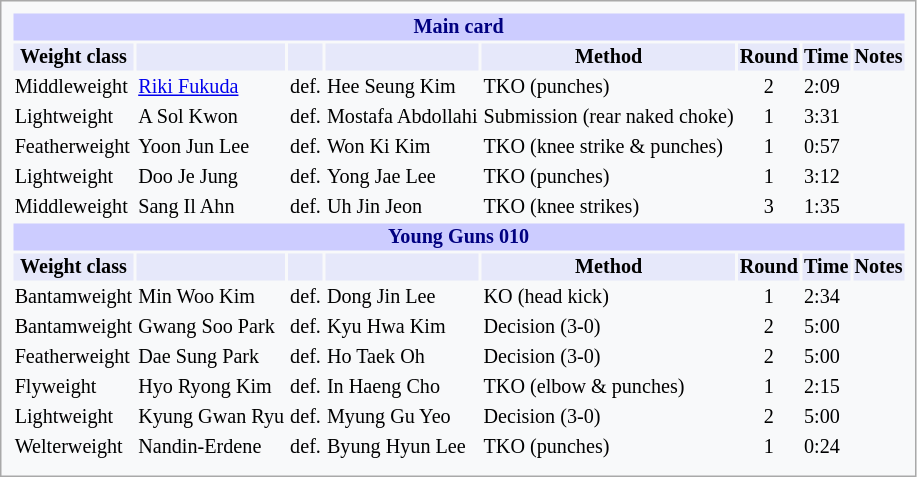<table style="font-size: 84%; border: 1px solid darkgray; padding: 0.43em; background-color: #F8F9FA;">
<tr>
<th colspan="8" style="background-color: #ccf; color: #000080; text-align: center;">Main card</th>
</tr>
<tr>
<th colspan="1" style="background-color: #E6E8FA; color: #000000; text-align: center;">Weight class</th>
<th colspan="1" style="background-color: #E6E8FA; color: #000000; text-align: center;"></th>
<th colspan="1" style="background-color: #E6E8FA; color: #000000; text-align: center;"></th>
<th colspan="1" style="background-color: #E6E8FA; color: #000000; text-align: center;"></th>
<th colspan="1" style="background-color: #E6E8FA; color: #000000; text-align: center;">Method</th>
<th colspan="1" style="background-color: #E6E8FA; color: #000000; text-align: center;">Round</th>
<th colspan="1" style="background-color: #E6E8FA; color: #000000; text-align: center;">Time</th>
<th colspan="1" style="background-color: #E6E8FA; color: #000000; text-align: center;">Notes</th>
</tr>
<tr>
<td>Middleweight</td>
<td> <a href='#'>Riki Fukuda</a></td>
<td>def.</td>
<td> Hee Seung Kim</td>
<td>TKO (punches)</td>
<td align="center">2</td>
<td>2:09</td>
<td></td>
</tr>
<tr>
<td>Lightweight</td>
<td> A Sol Kwon</td>
<td>def.</td>
<td> Mostafa Abdollahi</td>
<td>Submission (rear naked choke)</td>
<td align="center">1</td>
<td>3:31</td>
<td></td>
</tr>
<tr>
<td>Featherweight</td>
<td> Yoon Jun Lee</td>
<td>def.</td>
<td> Won Ki Kim</td>
<td>TKO (knee strike & punches)</td>
<td align="center">1</td>
<td>0:57</td>
<td></td>
</tr>
<tr>
<td>Lightweight</td>
<td> Doo Je Jung</td>
<td>def.</td>
<td> Yong Jae Lee</td>
<td>TKO (punches)</td>
<td align="center">1</td>
<td>3:12</td>
<td></td>
</tr>
<tr>
<td>Middleweight</td>
<td> Sang Il Ahn</td>
<td>def.</td>
<td>  Uh Jin Jeon</td>
<td>TKO (knee strikes)</td>
<td align="center">3</td>
<td>1:35</td>
<td></td>
</tr>
<tr>
<th colspan="8" style="background-color: #ccf; color: #000080; text-align: center;">Young Guns 010</th>
</tr>
<tr>
<th colspan="1" style="background-color: #E6E8FA; color: #000000; text-align: center;">Weight class</th>
<th colspan="1" style="background-color: #E6E8FA; color: #000000; text-align: center;"></th>
<th colspan="1" style="background-color: #E6E8FA; color: #000000; text-align: center;"></th>
<th colspan="1" style="background-color: #E6E8FA; color: #000000; text-align: center;"></th>
<th colspan="1" style="background-color: #E6E8FA; color: #000000; text-align: center;">Method</th>
<th colspan="1" style="background-color: #E6E8FA; color: #000000; text-align: center;">Round</th>
<th colspan="1" style="background-color: #E6E8FA; color: #000000; text-align: center;">Time</th>
<th colspan="1" style="background-color: #E6E8FA; color: #000000; text-align: center;">Notes</th>
</tr>
<tr>
<td>Bantamweight</td>
<td> Min Woo Kim</td>
<td>def.</td>
<td> Dong Jin Lee</td>
<td>KO (head kick)</td>
<td align="center">1</td>
<td>2:34</td>
<td></td>
</tr>
<tr>
<td>Bantamweight</td>
<td> Gwang Soo Park</td>
<td>def.</td>
<td> Kyu Hwa Kim</td>
<td>Decision (3-0)</td>
<td align="center">2</td>
<td>5:00</td>
<td></td>
</tr>
<tr>
<td>Featherweight</td>
<td> Dae Sung Park</td>
<td>def.</td>
<td> Ho Taek Oh</td>
<td>Decision (3-0)</td>
<td align="center">2</td>
<td>5:00</td>
<td></td>
</tr>
<tr>
<td>Flyweight</td>
<td> Hyo Ryong Kim</td>
<td>def.</td>
<td> In Haeng Cho</td>
<td>TKO (elbow & punches)</td>
<td align="center">1</td>
<td>2:15</td>
<td></td>
</tr>
<tr>
<td>Lightweight</td>
<td> Kyung Gwan Ryu</td>
<td>def.</td>
<td> Myung Gu Yeo</td>
<td>Decision (3-0)</td>
<td align="center">2</td>
<td>5:00</td>
<td></td>
</tr>
<tr>
<td>Welterweight</td>
<td> Nandin-Erdene</td>
<td>def.</td>
<td> Byung Hyun Lee</td>
<td>TKO (punches)</td>
<td align="center">1</td>
<td>0:24</td>
<td></td>
</tr>
<tr>
</tr>
</table>
